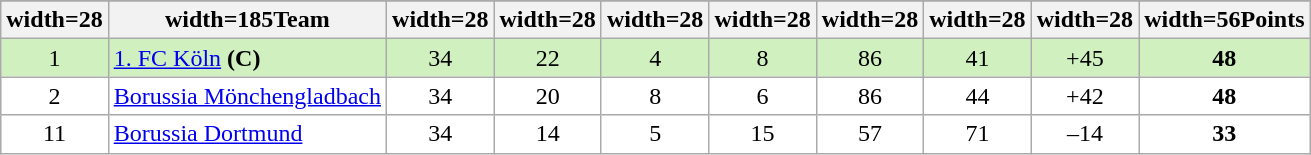<table class="wikitable">
<tr align="center" bgcolor="#dfdfdf">
</tr>
<tr>
<th>width=28<br></th>
<th>width=185Team<br></th>
<th>width=28<br></th>
<th>width=28<br></th>
<th>width=28<br></th>
<th>width=28<br></th>
<th>width=28<br></th>
<th>width=28<br></th>
<th>width=28<br></th>
<th>width=56Points<br></th>
</tr>
<tr align="center" valign="top" bgcolor="D0F0C0">
<td>1</td>
<td align="left"><a href='#'>1. FC Köln</a> <strong>(C)</strong></td>
<td>34</td>
<td>22</td>
<td>4</td>
<td>8</td>
<td>86</td>
<td>41</td>
<td>+45</td>
<td><strong>48</strong></td>
</tr>
<tr align="center" valign="top" bgcolor="#ffffff">
<td>2</td>
<td align="left"><a href='#'>Borussia Mönchengladbach</a></td>
<td>34</td>
<td>20</td>
<td>8</td>
<td>6</td>
<td>86</td>
<td>44</td>
<td>+42</td>
<td><strong>48</strong></td>
</tr>
<tr align="center" valign="top" bgcolor="#ffffff">
<td>11</td>
<td align="left"><a href='#'>Borussia Dortmund</a></td>
<td>34</td>
<td>14</td>
<td>5</td>
<td>15</td>
<td>57</td>
<td>71</td>
<td>–14</td>
<td><strong>33</strong></td>
</tr>
</table>
